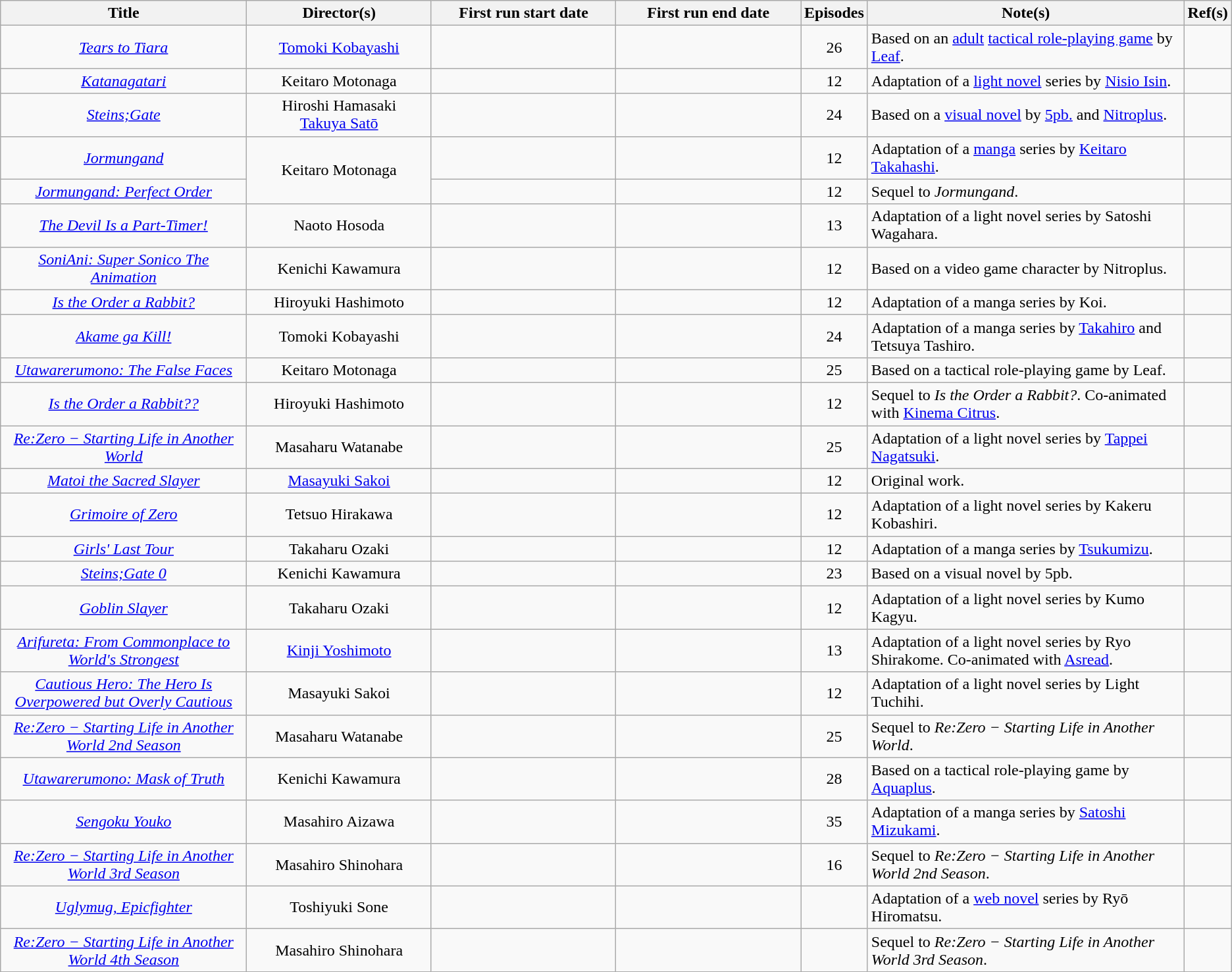<table class="wikitable sortable" style="text-align:center; margin=auto; ">
<tr>
<th scope="col" width=20%>Title</th>
<th scope="col" width=15%>Director(s)</th>
<th scope="col" width=15%>First run start date</th>
<th scope="col" width=15%>First run end date</th>
<th scope="col" class="unsortable">Episodes</th>
<th scope="col" class="unsortable">Note(s)</th>
<th scope="col" class="unsortable">Ref(s)</th>
</tr>
<tr>
<td><em><a href='#'>Tears to Tiara</a></em></td>
<td><a href='#'>Tomoki Kobayashi</a></td>
<td></td>
<td></td>
<td>26</td>
<td style="text-align:left;">Based on an <a href='#'>adult</a> <a href='#'>tactical role-playing game</a> by <a href='#'>Leaf</a>.</td>
<td></td>
</tr>
<tr>
<td><em><a href='#'>Katanagatari</a></em></td>
<td>Keitaro Motonaga</td>
<td></td>
<td></td>
<td>12</td>
<td style="text-align:left;">Adaptation of a <a href='#'>light novel</a> series by <a href='#'>Nisio Isin</a>.</td>
<td></td>
</tr>
<tr>
<td><em><a href='#'>Steins;Gate</a></em></td>
<td>Hiroshi Hamasaki <br> <a href='#'>Takuya Satō</a></td>
<td></td>
<td></td>
<td>24</td>
<td style="text-align:left;">Based on a <a href='#'>visual novel</a> by <a href='#'>5pb.</a> and <a href='#'>Nitroplus</a>.</td>
<td></td>
</tr>
<tr>
<td><em><a href='#'>Jormungand</a></em></td>
<td rowspan="2">Keitaro Motonaga</td>
<td></td>
<td></td>
<td>12</td>
<td style="text-align:left;">Adaptation of a <a href='#'>manga</a> series by <a href='#'>Keitaro Takahashi</a>.</td>
<td></td>
</tr>
<tr>
<td><em><a href='#'>Jormungand: Perfect Order</a></em></td>
<td></td>
<td></td>
<td>12</td>
<td style="text-align:left;">Sequel to <em>Jormungand</em>.</td>
<td></td>
</tr>
<tr>
<td><em><a href='#'>The Devil Is a Part-Timer!</a></em></td>
<td>Naoto Hosoda</td>
<td></td>
<td></td>
<td>13</td>
<td style="text-align:left;">Adaptation of a light novel series by Satoshi Wagahara.</td>
<td></td>
</tr>
<tr>
<td><em><a href='#'>SoniAni: Super Sonico The Animation</a></em></td>
<td>Kenichi Kawamura</td>
<td></td>
<td></td>
<td>12</td>
<td style="text-align:left;">Based on a video game character by Nitroplus.</td>
<td></td>
</tr>
<tr>
<td><em><a href='#'>Is the Order a Rabbit?</a></em></td>
<td>Hiroyuki Hashimoto</td>
<td></td>
<td></td>
<td>12</td>
<td style="text-align:left;">Adaptation of a manga series by Koi.</td>
<td></td>
</tr>
<tr>
<td><em><a href='#'>Akame ga Kill!</a></em></td>
<td>Tomoki Kobayashi</td>
<td></td>
<td></td>
<td>24</td>
<td style="text-align:left;">Adaptation of a manga series by <a href='#'>Takahiro</a> and Tetsuya Tashiro.</td>
<td></td>
</tr>
<tr>
<td><em><a href='#'>Utawarerumono: The False Faces</a></em></td>
<td>Keitaro Motonaga</td>
<td></td>
<td></td>
<td>25</td>
<td style="text-align:left;">Based on a tactical role-playing game by Leaf.</td>
<td></td>
</tr>
<tr>
<td><em><a href='#'>Is the Order a Rabbit??</a></em></td>
<td>Hiroyuki Hashimoto</td>
<td></td>
<td></td>
<td>12</td>
<td style="text-align:left;">Sequel to <em>Is the Order a Rabbit?</em>. Co-animated with <a href='#'>Kinema Citrus</a>.</td>
<td></td>
</tr>
<tr>
<td><em><a href='#'>Re:Zero − Starting Life in Another World</a></em></td>
<td>Masaharu Watanabe</td>
<td></td>
<td></td>
<td>25</td>
<td style="text-align:left;">Adaptation of a light novel series by <a href='#'>Tappei Nagatsuki</a>.</td>
<td></td>
</tr>
<tr>
<td><em><a href='#'>Matoi the Sacred Slayer</a></em></td>
<td><a href='#'>Masayuki Sakoi</a></td>
<td></td>
<td></td>
<td>12</td>
<td style="text-align:left;">Original work.</td>
<td></td>
</tr>
<tr>
<td><em><a href='#'>Grimoire of Zero</a></em></td>
<td>Tetsuo Hirakawa</td>
<td></td>
<td></td>
<td>12</td>
<td style="text-align:left;">Adaptation of a light novel series by Kakeru Kobashiri.</td>
<td></td>
</tr>
<tr>
<td><em><a href='#'>Girls' Last Tour</a></em></td>
<td>Takaharu Ozaki</td>
<td></td>
<td></td>
<td>12</td>
<td style="text-align:left;">Adaptation of a manga series by <a href='#'>Tsukumizu</a>.</td>
<td></td>
</tr>
<tr>
<td><em><a href='#'>Steins;Gate 0</a></em></td>
<td>Kenichi Kawamura</td>
<td></td>
<td></td>
<td>23</td>
<td style="text-align:left;">Based on a visual novel by 5pb.</td>
<td></td>
</tr>
<tr>
<td><em><a href='#'>Goblin Slayer</a></em></td>
<td>Takaharu Ozaki</td>
<td></td>
<td></td>
<td>12</td>
<td style="text-align:left;">Adaptation of a light novel series by Kumo Kagyu.</td>
<td></td>
</tr>
<tr>
<td><em><a href='#'>Arifureta: From Commonplace to World's Strongest</a></em></td>
<td><a href='#'>Kinji Yoshimoto</a></td>
<td></td>
<td></td>
<td>13</td>
<td style="text-align:left;">Adaptation of a light novel series by Ryo Shirakome. Co-animated with <a href='#'>Asread</a>.</td>
<td></td>
</tr>
<tr>
<td><em><a href='#'>Cautious Hero: The Hero Is Overpowered but Overly Cautious</a></em></td>
<td>Masayuki Sakoi</td>
<td></td>
<td></td>
<td>12</td>
<td style="text-align:left;">Adaptation of a light novel series by Light Tuchihi.</td>
<td></td>
</tr>
<tr>
<td><em><a href='#'>Re:Zero − Starting Life in Another World 2nd Season</a></em></td>
<td>Masaharu Watanabe</td>
<td></td>
<td></td>
<td>25</td>
<td style="text-align:left;">Sequel to <em>Re:Zero − Starting Life in Another World</em>.</td>
<td></td>
</tr>
<tr>
<td><em><a href='#'>Utawarerumono: Mask of Truth</a></em></td>
<td>Kenichi Kawamura</td>
<td></td>
<td></td>
<td>28</td>
<td style="text-align:left;">Based on a tactical role-playing game by <a href='#'>Aquaplus</a>.</td>
<td></td>
</tr>
<tr>
<td><em><a href='#'>Sengoku Youko</a></em></td>
<td>Masahiro Aizawa</td>
<td></td>
<td></td>
<td>35</td>
<td style="text-align:left;">Adaptation of a manga series by <a href='#'>Satoshi Mizukami</a>.</td>
<td></td>
</tr>
<tr>
<td><em><a href='#'>Re:Zero − Starting Life in Another World 3rd Season</a></em></td>
<td>Masahiro Shinohara</td>
<td></td>
<td></td>
<td>16</td>
<td style="text-align:left;">Sequel to <em>Re:Zero − Starting Life in Another World 2nd Season</em>.</td>
<td></td>
</tr>
<tr>
<td><em><a href='#'>Uglymug, Epicfighter</a></em></td>
<td>Toshiyuki Sone</td>
<td></td>
<td></td>
<td></td>
<td style="text-align:left;">Adaptation of a <a href='#'>web novel</a> series by Ryō Hiromatsu.</td>
<td></td>
</tr>
<tr>
<td><em><a href='#'>Re:Zero − Starting Life in Another World 4th Season</a></em></td>
<td>Masahiro Shinohara</td>
<td></td>
<td></td>
<td></td>
<td style="text-align:left;">Sequel to <em>Re:Zero − Starting Life in Another World 3rd Season</em>.</td>
<td></td>
</tr>
</table>
